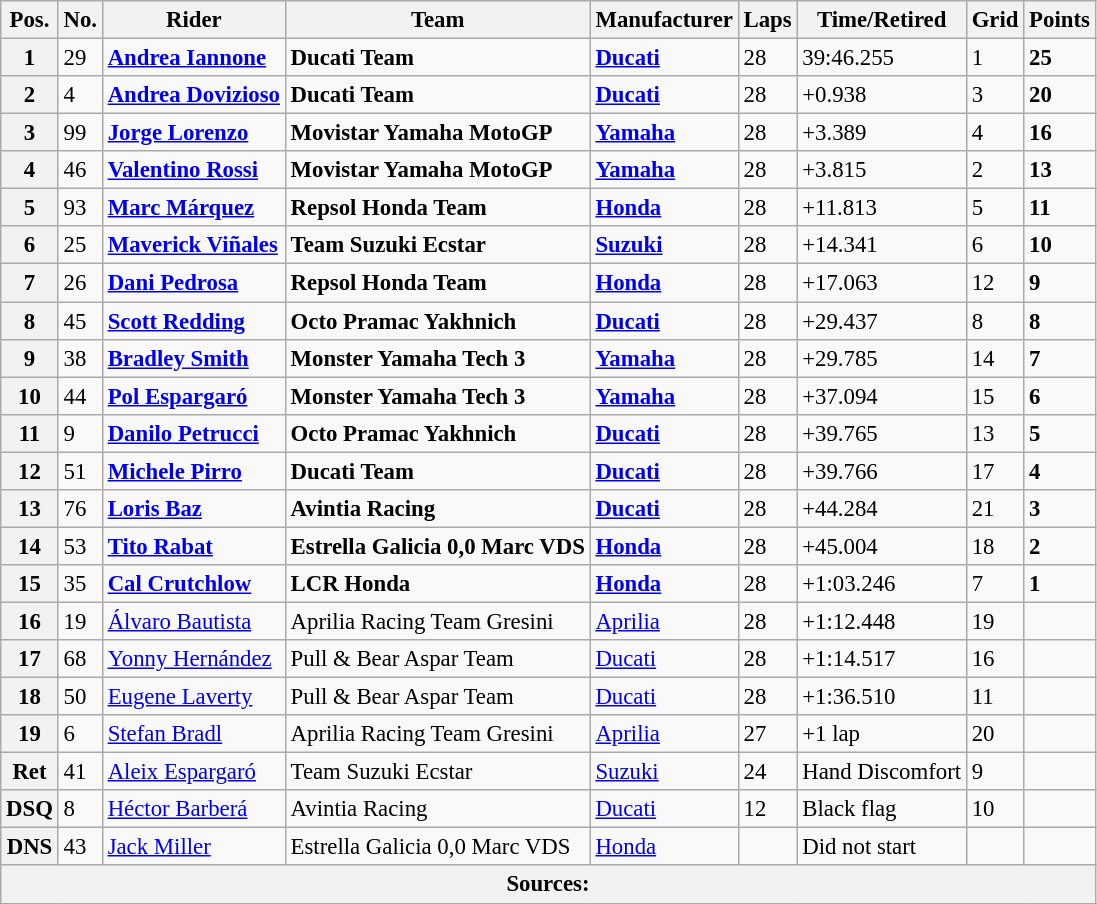<table class="wikitable" style="font-size: 95%;">
<tr>
<th>Pos.</th>
<th>No.</th>
<th>Rider</th>
<th>Team</th>
<th>Manufacturer</th>
<th>Laps</th>
<th>Time/Retired</th>
<th>Grid</th>
<th>Points</th>
</tr>
<tr>
<th>1</th>
<td>29</td>
<td> <strong><a href='#'>Andrea Iannone</a></strong></td>
<td><strong>Ducati Team</strong></td>
<td><strong><a href='#'>Ducati</a></strong></td>
<td>28</td>
<td>39:46.255</td>
<td>1</td>
<td><strong>25</strong></td>
</tr>
<tr>
<th>2</th>
<td>4</td>
<td> <strong><a href='#'>Andrea Dovizioso</a></strong></td>
<td><strong>Ducati Team</strong></td>
<td><strong><a href='#'>Ducati</a></strong></td>
<td>28</td>
<td>+0.938</td>
<td>3</td>
<td><strong>20</strong></td>
</tr>
<tr>
<th>3</th>
<td>99</td>
<td> <strong><a href='#'>Jorge Lorenzo</a></strong></td>
<td><strong>Movistar Yamaha MotoGP</strong></td>
<td><strong><a href='#'>Yamaha</a></strong></td>
<td>28</td>
<td>+3.389</td>
<td>4</td>
<td><strong>16</strong></td>
</tr>
<tr>
<th>4</th>
<td>46</td>
<td> <strong><a href='#'>Valentino Rossi</a></strong></td>
<td><strong>Movistar Yamaha MotoGP</strong></td>
<td><strong><a href='#'>Yamaha</a></strong></td>
<td>28</td>
<td>+3.815</td>
<td>2</td>
<td><strong>13</strong></td>
</tr>
<tr>
<th>5</th>
<td>93</td>
<td> <strong><a href='#'>Marc Márquez</a></strong></td>
<td><strong>Repsol Honda Team</strong></td>
<td><strong><a href='#'>Honda</a></strong></td>
<td>28</td>
<td>+11.813</td>
<td>5</td>
<td><strong>11</strong></td>
</tr>
<tr>
<th>6</th>
<td>25</td>
<td> <strong><a href='#'>Maverick Viñales</a></strong></td>
<td><strong>Team Suzuki Ecstar</strong></td>
<td><strong><a href='#'>Suzuki</a></strong></td>
<td>28</td>
<td>+14.341</td>
<td>6</td>
<td><strong>10</strong></td>
</tr>
<tr>
<th>7</th>
<td>26</td>
<td> <strong><a href='#'>Dani Pedrosa</a></strong></td>
<td><strong>Repsol Honda Team</strong></td>
<td><strong><a href='#'>Honda</a></strong></td>
<td>28</td>
<td>+17.063</td>
<td>12</td>
<td><strong>9</strong></td>
</tr>
<tr>
<th>8</th>
<td>45</td>
<td> <strong><a href='#'>Scott Redding</a></strong></td>
<td><strong>Octo Pramac Yakhnich</strong></td>
<td><strong><a href='#'>Ducati</a></strong></td>
<td>28</td>
<td>+29.437</td>
<td>8</td>
<td><strong>8</strong></td>
</tr>
<tr>
<th>9</th>
<td>38</td>
<td> <strong><a href='#'>Bradley Smith</a></strong></td>
<td><strong>Monster Yamaha Tech 3</strong></td>
<td><strong><a href='#'>Yamaha</a></strong></td>
<td>28</td>
<td>+29.785</td>
<td>14</td>
<td><strong>7</strong></td>
</tr>
<tr>
<th>10</th>
<td>44</td>
<td> <strong><a href='#'>Pol Espargaró</a></strong></td>
<td><strong>Monster Yamaha Tech 3</strong></td>
<td><strong><a href='#'>Yamaha</a></strong></td>
<td>28</td>
<td>+37.094</td>
<td>15</td>
<td><strong>6</strong></td>
</tr>
<tr>
<th>11</th>
<td>9</td>
<td> <strong><a href='#'>Danilo Petrucci</a></strong></td>
<td><strong>Octo Pramac Yakhnich</strong></td>
<td><strong><a href='#'>Ducati</a></strong></td>
<td>28</td>
<td>+39.765</td>
<td>13</td>
<td><strong>5</strong></td>
</tr>
<tr>
<th>12</th>
<td>51</td>
<td> <strong><a href='#'>Michele Pirro</a></strong></td>
<td><strong>Ducati Team</strong></td>
<td><strong><a href='#'>Ducati</a></strong></td>
<td>28</td>
<td>+39.766</td>
<td>17</td>
<td><strong>4</strong></td>
</tr>
<tr>
<th>13</th>
<td>76</td>
<td> <strong><a href='#'>Loris Baz</a></strong></td>
<td><strong>Avintia Racing</strong></td>
<td><strong><a href='#'>Ducati</a></strong></td>
<td>28</td>
<td>+44.284</td>
<td>21</td>
<td><strong>3</strong></td>
</tr>
<tr>
<th>14</th>
<td>53</td>
<td> <strong><a href='#'>Tito Rabat</a></strong></td>
<td><strong>Estrella Galicia 0,0 Marc VDS</strong></td>
<td><strong><a href='#'>Honda</a></strong></td>
<td>28</td>
<td>+45.004</td>
<td>18</td>
<td><strong>2</strong></td>
</tr>
<tr>
<th>15</th>
<td>35</td>
<td> <strong><a href='#'>Cal Crutchlow</a></strong></td>
<td><strong>LCR Honda</strong></td>
<td><strong><a href='#'>Honda</a></strong></td>
<td>28</td>
<td>+1:03.246</td>
<td>7</td>
<td><strong>1</strong></td>
</tr>
<tr>
<th>16</th>
<td>19</td>
<td> <a href='#'>Álvaro Bautista</a></td>
<td>Aprilia Racing Team Gresini</td>
<td><a href='#'>Aprilia</a></td>
<td>28</td>
<td>+1:12.448</td>
<td>19</td>
<td></td>
</tr>
<tr>
<th>17</th>
<td>68</td>
<td> <a href='#'>Yonny Hernández</a></td>
<td>Pull & Bear Aspar Team</td>
<td><a href='#'>Ducati</a></td>
<td>28</td>
<td>+1:14.517</td>
<td>16</td>
<td></td>
</tr>
<tr>
<th>18</th>
<td>50</td>
<td> <a href='#'>Eugene Laverty</a></td>
<td>Pull & Bear Aspar Team</td>
<td><a href='#'>Ducati</a></td>
<td>28</td>
<td>+1:36.510</td>
<td>11</td>
<td></td>
</tr>
<tr>
<th>19</th>
<td>6</td>
<td> <a href='#'>Stefan Bradl</a></td>
<td>Aprilia Racing Team Gresini</td>
<td><a href='#'>Aprilia</a></td>
<td>27</td>
<td>+1 lap</td>
<td>20</td>
<td></td>
</tr>
<tr>
<th>Ret</th>
<td>41</td>
<td> <a href='#'>Aleix Espargaró</a></td>
<td>Team Suzuki Ecstar</td>
<td><a href='#'>Suzuki</a></td>
<td>24</td>
<td>Hand Discomfort</td>
<td>9</td>
<td></td>
</tr>
<tr>
<th>DSQ</th>
<td>8</td>
<td> <a href='#'>Héctor Barberá</a></td>
<td>Avintia Racing</td>
<td><a href='#'>Ducati</a></td>
<td>12</td>
<td>Black flag</td>
<td>10</td>
<td></td>
</tr>
<tr>
<th>DNS</th>
<td>43</td>
<td> <a href='#'>Jack Miller</a></td>
<td>Estrella Galicia 0,0 Marc VDS</td>
<td><a href='#'>Honda</a></td>
<td></td>
<td>Did not start</td>
<td></td>
<td></td>
</tr>
<tr>
<th colspan=9>Sources: </th>
</tr>
</table>
